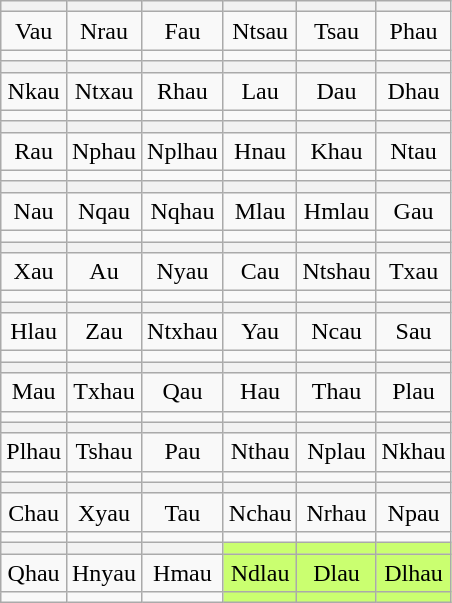<table class="wikitable IPA">
<tr align="center">
<th></th>
<th></th>
<th></th>
<th></th>
<th></th>
<th></th>
</tr>
<tr align="center">
<td>Vau</td>
<td>Nrau</td>
<td>Fau</td>
<td>Ntsau</td>
<td>Tsau</td>
<td>Phau</td>
</tr>
<tr align="center">
<td></td>
<td></td>
<td></td>
<td></td>
<td></td>
<td></td>
</tr>
<tr align="center">
<th></th>
<th></th>
<th></th>
<th></th>
<th></th>
<th></th>
</tr>
<tr align="center">
<td>Nkau</td>
<td>Ntxau</td>
<td>Rhau</td>
<td>Lau</td>
<td>Dau</td>
<td>Dhau</td>
</tr>
<tr align="center">
<td></td>
<td></td>
<td></td>
<td></td>
<td></td>
<td></td>
</tr>
<tr align="center">
<th></th>
<th></th>
<th></th>
<th></th>
<th></th>
<th></th>
</tr>
<tr align="center">
<td>Rau</td>
<td>Nphau</td>
<td>Nplhau</td>
<td>Hnau</td>
<td>Khau</td>
<td>Ntau</td>
</tr>
<tr align="center">
<td></td>
<td></td>
<td></td>
<td></td>
<td></td>
<td></td>
</tr>
<tr align="center">
<th></th>
<th></th>
<th></th>
<th></th>
<th></th>
<th></th>
</tr>
<tr align="center">
<td>Nau</td>
<td>Nqau</td>
<td>Nqhau</td>
<td>Mlau</td>
<td>Hmlau</td>
<td>Gau</td>
</tr>
<tr align="center">
<td></td>
<td></td>
<td></td>
<td></td>
<td></td>
<td></td>
</tr>
<tr align="center">
<th></th>
<th></th>
<th></th>
<th></th>
<th></th>
<th></th>
</tr>
<tr align="center">
<td>Xau</td>
<td>Au</td>
<td>Nyau</td>
<td>Cau</td>
<td>Ntshau</td>
<td>Txau</td>
</tr>
<tr align="center">
<td></td>
<td></td>
<td></td>
<td></td>
<td></td>
<td></td>
</tr>
<tr align="center">
<th></th>
<th></th>
<th></th>
<th></th>
<th></th>
<th></th>
</tr>
<tr align="center">
<td>Hlau</td>
<td>Zau</td>
<td>Ntxhau</td>
<td>Yau</td>
<td>Ncau</td>
<td>Sau</td>
</tr>
<tr align="center">
<td></td>
<td></td>
<td></td>
<td></td>
<td></td>
<td></td>
</tr>
<tr align="center">
<th></th>
<th></th>
<th></th>
<th></th>
<th></th>
<th></th>
</tr>
<tr align="center">
<td>Mau</td>
<td>Txhau</td>
<td>Qau</td>
<td>Hau</td>
<td>Thau</td>
<td>Plau</td>
</tr>
<tr align="center">
<td></td>
<td></td>
<td></td>
<td></td>
<td></td>
<td></td>
</tr>
<tr align="center">
<th></th>
<th></th>
<th></th>
<th></th>
<th></th>
<th></th>
</tr>
<tr align="center">
<td>Plhau</td>
<td>Tshau</td>
<td>Pau</td>
<td>Nthau</td>
<td>Nplau</td>
<td>Nkhau</td>
</tr>
<tr align="center">
<td></td>
<td></td>
<td></td>
<td></td>
<td></td>
<td></td>
</tr>
<tr align="center">
<th></th>
<th></th>
<th></th>
<th></th>
<th></th>
<th></th>
</tr>
<tr align="center">
<td>Chau</td>
<td>Xyau</td>
<td>Tau</td>
<td>Nchau</td>
<td>Nrhau</td>
<td>Npau</td>
</tr>
<tr align="center">
<td></td>
<td></td>
<td></td>
<td></td>
<td></td>
<td></td>
</tr>
<tr align="center">
<th></th>
<th></th>
<th></th>
<th style="background:#CAFF70;"></th>
<th style="background:#CAFF70;"></th>
<th style="background:#CAFF70;"></th>
</tr>
<tr align="center">
<td>Qhau</td>
<td>Hnyau</td>
<td>Hmau</td>
<td style="background:#CAFF70;">Ndlau</td>
<td style="background:#CAFF70;">Dlau</td>
<td style="background:#CAFF70;">Dlhau</td>
</tr>
<tr align="center">
<td></td>
<td></td>
<td></td>
<td style="background:#CAFF70;"></td>
<td style="background:#CAFF70;"></td>
<td style="background:#CAFF70;"></td>
</tr>
</table>
